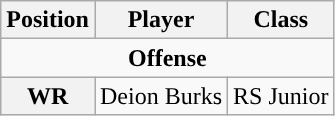<table class="wikitable">
<tr>
<th>Position</th>
<th>Player</th>
<th>Class</th>
</tr>
<tr>
<td colspan="4" style="text-align:center; "><strong>Offense</strong></td>
</tr>
<tr style="text-align:center;">
<th rowspan="1">WR</th>
<td>Deion Burks</td>
<td>RS Junior</td>
</tr>
</table>
